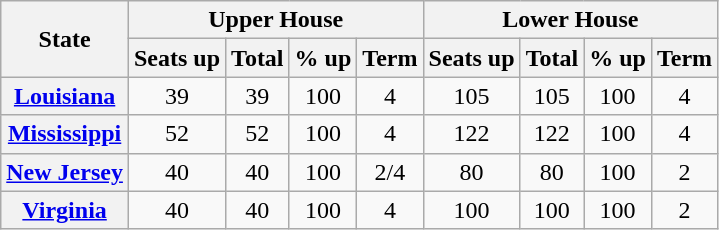<table class="wikitable sortable plainrowheaders" style="text-align: center;">
<tr>
<th rowspan=2>State</th>
<th colspan=4>Upper House</th>
<th colspan=4>Lower House</th>
</tr>
<tr>
<th>Seats up</th>
<th>Total</th>
<th>% up</th>
<th>Term</th>
<th>Seats up</th>
<th>Total</th>
<th>% up</th>
<th>Term</th>
</tr>
<tr>
<th scope="row"><a href='#'>Louisiana</a></th>
<td>39</td>
<td>39</td>
<td>100</td>
<td>4</td>
<td>105</td>
<td>105</td>
<td>100</td>
<td>4</td>
</tr>
<tr>
<th scope="row"><a href='#'>Mississippi</a></th>
<td>52</td>
<td>52</td>
<td>100</td>
<td>4</td>
<td>122</td>
<td>122</td>
<td>100</td>
<td>4</td>
</tr>
<tr>
<th scope="row"><a href='#'>New Jersey</a></th>
<td>40</td>
<td>40</td>
<td>100</td>
<td>2/4</td>
<td>80</td>
<td>80</td>
<td>100</td>
<td>2</td>
</tr>
<tr>
<th scope="row"><a href='#'>Virginia</a></th>
<td>40</td>
<td>40</td>
<td>100</td>
<td>4</td>
<td>100</td>
<td>100</td>
<td>100</td>
<td>2</td>
</tr>
</table>
